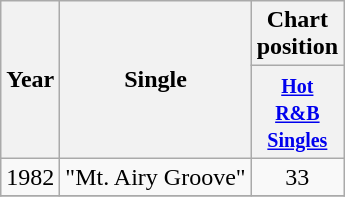<table class="wikitable" style="text-align:center;">
<tr>
<th rowspan="2">Year</th>
<th rowspan="2">Single</th>
<th>Chart position</th>
</tr>
<tr>
<th width="40"><small><a href='#'>Hot R&B Singles</a></small></th>
</tr>
<tr>
<td>1982</td>
<td align="left">"Mt. Airy Groove"</td>
<td>33</td>
</tr>
<tr>
</tr>
</table>
